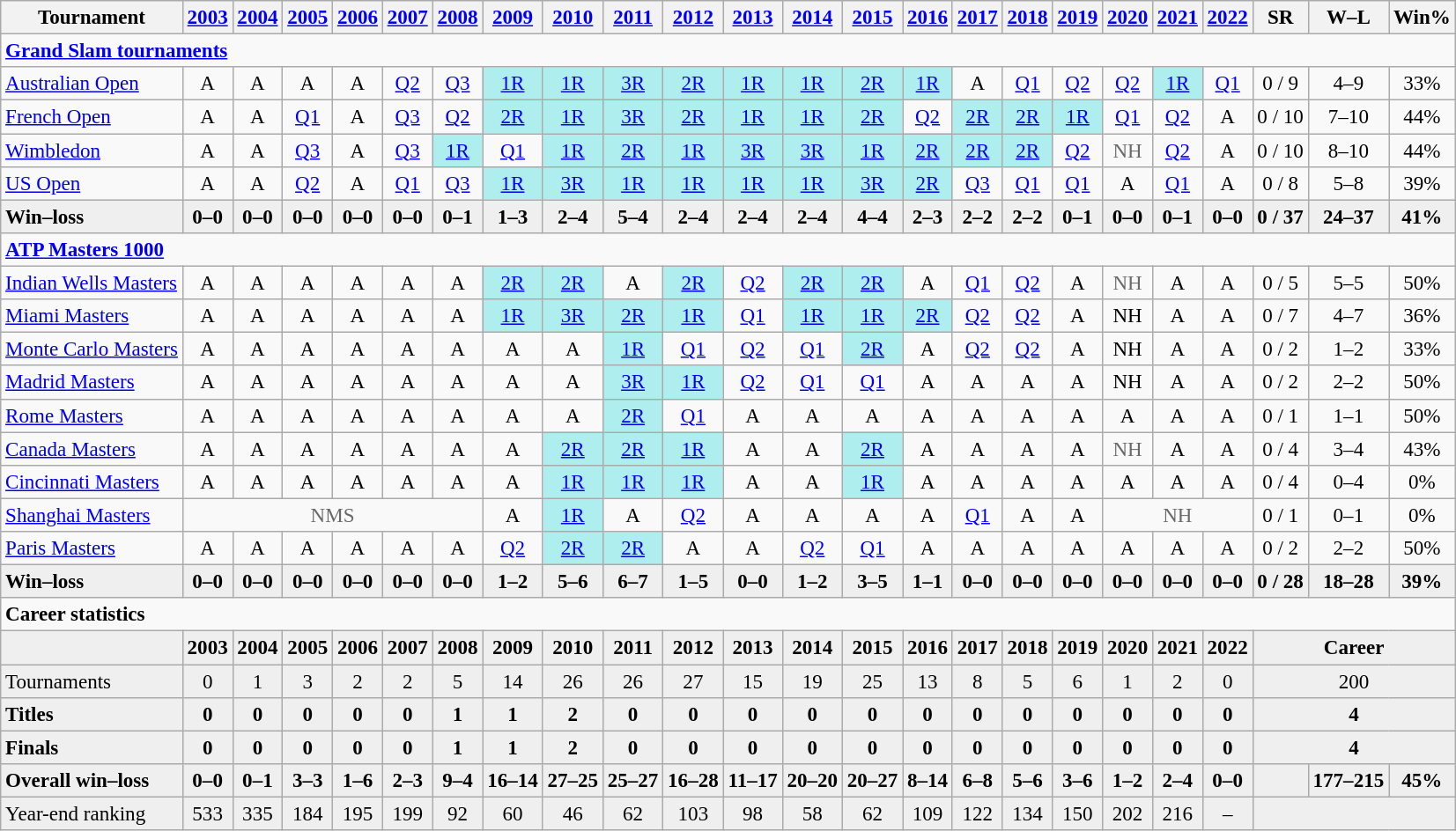<table class="wikitable nowrap" style=text-align:center;font-size:96%>
<tr>
<th>Tournament</th>
<th><a href='#'>2003</a></th>
<th><a href='#'>2004</a></th>
<th><a href='#'>2005</a></th>
<th><a href='#'>2006</a></th>
<th><a href='#'>2007</a></th>
<th><a href='#'>2008</a></th>
<th><a href='#'>2009</a></th>
<th><a href='#'>2010</a></th>
<th><a href='#'>2011</a></th>
<th><a href='#'>2012</a></th>
<th><a href='#'>2013</a></th>
<th><a href='#'>2014</a></th>
<th><a href='#'>2015</a></th>
<th><a href='#'>2016</a></th>
<th><a href='#'>2017</a></th>
<th><a href='#'>2018</a></th>
<th><a href='#'>2019</a></th>
<th><a href='#'>2020</a></th>
<th><a href='#'>2021</a></th>
<th><a href='#'>2022</a></th>
<th>SR</th>
<th>W–L</th>
<th>Win%</th>
</tr>
<tr>
<td colspan="24" style="text-align:left;"><strong><a href='#'>Grand Slam tournaments</a></strong></td>
</tr>
<tr>
<td align=left><a href='#'>Australian Open</a></td>
<td>A</td>
<td>A</td>
<td>A</td>
<td>A</td>
<td><a href='#'>Q2</a></td>
<td><a href='#'>Q3</a></td>
<td bgcolor=afeeee><a href='#'>1R</a></td>
<td bgcolor=afeeee><a href='#'>1R</a></td>
<td bgcolor=afeeee><a href='#'>3R</a></td>
<td bgcolor=afeeee><a href='#'>2R</a></td>
<td bgcolor=afeeee><a href='#'>1R</a></td>
<td bgcolor=afeeee><a href='#'>1R</a></td>
<td bgcolor=afeeee><a href='#'>2R</a></td>
<td bgcolor=afeeee><a href='#'>1R</a></td>
<td>A</td>
<td><a href='#'>Q1</a></td>
<td><a href='#'>Q2</a></td>
<td><a href='#'>Q2</a></td>
<td bgcolor=afeeee><a href='#'>1R</a></td>
<td><a href='#'>Q1</a></td>
<td>0 / 9</td>
<td>4–9</td>
<td>33%</td>
</tr>
<tr>
<td align=left><a href='#'>French Open</a></td>
<td>A</td>
<td>A</td>
<td><a href='#'>Q1</a></td>
<td>A</td>
<td><a href='#'>Q3</a></td>
<td><a href='#'>Q2</a></td>
<td bgcolor=afeeee><a href='#'>2R</a></td>
<td bgcolor=afeeee><a href='#'>1R</a></td>
<td bgcolor=afeeee><a href='#'>3R</a></td>
<td bgcolor=afeeee><a href='#'>2R</a></td>
<td bgcolor=afeeee><a href='#'>1R</a></td>
<td bgcolor=afeeee><a href='#'>1R</a></td>
<td bgcolor=afeeee><a href='#'>2R</a></td>
<td><a href='#'>Q2</a></td>
<td bgcolor=afeeee><a href='#'>2R</a></td>
<td bgcolor=afeeee><a href='#'>2R</a></td>
<td bgcolor=afeeee><a href='#'>1R</a></td>
<td><a href='#'>Q1</a></td>
<td><a href='#'>Q2</a></td>
<td>A</td>
<td>0 / 10</td>
<td>7–10</td>
<td>44%</td>
</tr>
<tr>
<td align=left><a href='#'>Wimbledon</a></td>
<td>A</td>
<td>A</td>
<td><a href='#'>Q3</a></td>
<td>A</td>
<td><a href='#'>Q3</a></td>
<td bgcolor=afeeee><a href='#'>1R</a></td>
<td><a href='#'>Q1</a></td>
<td bgcolor=afeeee><a href='#'>1R</a></td>
<td bgcolor=afeeee><a href='#'>2R</a></td>
<td bgcolor=afeeee><a href='#'>1R</a></td>
<td bgcolor=afeeee><a href='#'>3R</a></td>
<td bgcolor=afeeee><a href='#'>3R</a></td>
<td bgcolor=afeeee><a href='#'>1R</a></td>
<td bgcolor=afeeee><a href='#'>2R</a></td>
<td bgcolor=afeeee><a href='#'>2R</a></td>
<td bgcolor=afeeee><a href='#'>2R</a></td>
<td><a href='#'>Q2</a></td>
<td style="color:dimGrey;">NH</td>
<td><a href='#'>Q2</a></td>
<td>A</td>
<td>0 / 10</td>
<td>8–10</td>
<td>44%</td>
</tr>
<tr>
<td align=left><a href='#'>US Open</a></td>
<td>A</td>
<td>A</td>
<td><a href='#'>Q2</a></td>
<td>A</td>
<td><a href='#'>Q1</a></td>
<td><a href='#'>Q3</a></td>
<td bgcolor=afeeee><a href='#'>1R</a></td>
<td bgcolor=afeeee><a href='#'>3R</a></td>
<td bgcolor=afeeee><a href='#'>1R</a></td>
<td bgcolor=afeeee><a href='#'>1R</a></td>
<td bgcolor=afeeee><a href='#'>1R</a></td>
<td bgcolor=afeeee><a href='#'>1R</a></td>
<td bgcolor=afeeee><a href='#'>3R</a></td>
<td bgcolor=afeeee><a href='#'>2R</a></td>
<td><a href='#'>Q3</a></td>
<td><a href='#'>Q1</a></td>
<td><a href='#'>Q1</a></td>
<td>A</td>
<td><a href='#'>Q1</a></td>
<td>A</td>
<td>0 / 8</td>
<td>5–8</td>
<td>39%</td>
</tr>
<tr style=background:#efefef;font-weight:bold>
<td style="text-align:left">Win–loss</td>
<td>0–0</td>
<td>0–0</td>
<td>0–0</td>
<td>0–0</td>
<td>0–0</td>
<td>0–1</td>
<td>1–3</td>
<td>2–4</td>
<td>5–4</td>
<td>2–4</td>
<td>2–4</td>
<td>2–4</td>
<td>4–4</td>
<td>2–3</td>
<td>2–2</td>
<td>2–2</td>
<td>0–1</td>
<td>0–0</td>
<td>0–1</td>
<td>0–0</td>
<td>0 / 37</td>
<td>24–37</td>
<td>41%</td>
</tr>
<tr>
<td colspan="24" style="text-align:left;"><strong><a href='#'>ATP Masters 1000</a></strong></td>
</tr>
<tr>
<td align=left><a href='#'>Indian Wells Masters</a></td>
<td>A</td>
<td>A</td>
<td>A</td>
<td>A</td>
<td>A</td>
<td>A</td>
<td bgcolor=afeeee><a href='#'>2R</a></td>
<td bgcolor=afeeee><a href='#'>2R</a></td>
<td>A</td>
<td bgcolor=afeeee><a href='#'>2R</a></td>
<td><a href='#'>Q2</a></td>
<td bgcolor=afeeee><a href='#'>2R</a></td>
<td bgcolor=afeeee><a href='#'>2R</a></td>
<td>A</td>
<td><a href='#'>Q1</a></td>
<td><a href='#'>Q2</a></td>
<td>A</td>
<td style="color:dimGrey;">NH</td>
<td>A</td>
<td>A</td>
<td>0 / 5</td>
<td>5–5</td>
<td>50%</td>
</tr>
<tr>
<td align=left><a href='#'>Miami Masters</a></td>
<td>A</td>
<td>A</td>
<td>A</td>
<td>A</td>
<td>A</td>
<td>A</td>
<td bgcolor=afeeee><a href='#'>1R</a></td>
<td bgcolor=afeeee><a href='#'>3R</a></td>
<td bgcolor=afeeee><a href='#'>2R</a></td>
<td bgcolor=afeeee><a href='#'>1R</a></td>
<td><a href='#'>Q1</a></td>
<td bgcolor=afeeee><a href='#'>1R</a></td>
<td bgcolor=afeeee><a href='#'>1R</a></td>
<td bgcolor=afeeee><a href='#'>2R</a></td>
<td><a href='#'>Q2</a></td>
<td><a href='#'>Q2</a></td>
<td>A</td>
<td>NH</td>
<td>A</td>
<td>A</td>
<td>0 / 7</td>
<td>4–7</td>
<td>36%</td>
</tr>
<tr>
<td align=left><a href='#'>Monte Carlo Masters</a></td>
<td>A</td>
<td>A</td>
<td>A</td>
<td>A</td>
<td>A</td>
<td>A</td>
<td>A</td>
<td>A</td>
<td bgcolor=afeeee><a href='#'>1R</a></td>
<td><a href='#'>Q1</a></td>
<td><a href='#'>Q2</a></td>
<td><a href='#'>Q1</a></td>
<td bgcolor=afeeee><a href='#'>2R</a></td>
<td>A</td>
<td><a href='#'>Q2</a></td>
<td><a href='#'>Q2</a></td>
<td>A</td>
<td>NH</td>
<td>A</td>
<td>A</td>
<td>0 / 2</td>
<td>1–2</td>
<td>33%</td>
</tr>
<tr>
<td align=left><a href='#'>Madrid Masters</a></td>
<td>A</td>
<td>A</td>
<td>A</td>
<td>A</td>
<td>A</td>
<td>A</td>
<td>A</td>
<td>A</td>
<td bgcolor=afeeee><a href='#'>3R</a></td>
<td bgcolor=afeeee><a href='#'>1R</a></td>
<td><a href='#'>Q2</a></td>
<td><a href='#'>Q1</a></td>
<td><a href='#'>Q1</a></td>
<td>A</td>
<td>A</td>
<td>A</td>
<td>A</td>
<td>NH</td>
<td>A</td>
<td>A</td>
<td>0 / 2</td>
<td>2–2</td>
<td>50%</td>
</tr>
<tr>
<td align=left><a href='#'>Rome Masters</a></td>
<td>A</td>
<td>A</td>
<td>A</td>
<td>A</td>
<td>A</td>
<td>A</td>
<td>A</td>
<td>A</td>
<td bgcolor=afeeee><a href='#'>2R</a></td>
<td><a href='#'>Q1</a></td>
<td>A</td>
<td>A</td>
<td>A</td>
<td>A</td>
<td>A</td>
<td>A</td>
<td>A</td>
<td>A</td>
<td>A</td>
<td>A</td>
<td>0 / 1</td>
<td>1–1</td>
<td>50%</td>
</tr>
<tr>
<td align=left><a href='#'>Canada Masters</a></td>
<td>A</td>
<td>A</td>
<td>A</td>
<td>A</td>
<td>A</td>
<td>A</td>
<td>A</td>
<td bgcolor=afeeee><a href='#'>2R</a></td>
<td bgcolor=afeeee><a href='#'>2R</a></td>
<td bgcolor=afeeee><a href='#'>1R</a></td>
<td>A</td>
<td>A</td>
<td bgcolor=afeeee><a href='#'>2R</a></td>
<td>A</td>
<td>A</td>
<td>A</td>
<td>A</td>
<td style="color:dimGrey;">NH</td>
<td>A</td>
<td>A</td>
<td>0 / 4</td>
<td>3–4</td>
<td>43%</td>
</tr>
<tr>
<td align=left><a href='#'>Cincinnati Masters</a></td>
<td>A</td>
<td>A</td>
<td>A</td>
<td>A</td>
<td>A</td>
<td>A</td>
<td>A</td>
<td bgcolor=afeeee><a href='#'>1R</a></td>
<td bgcolor=afeeee><a href='#'>1R</a></td>
<td bgcolor=afeeee><a href='#'>1R</a></td>
<td>A</td>
<td>A</td>
<td bgcolor=afeeee><a href='#'>1R</a></td>
<td>A</td>
<td>A</td>
<td>A</td>
<td>A</td>
<td>A</td>
<td>A</td>
<td>A</td>
<td>0 / 4</td>
<td>0–4</td>
<td>0%</td>
</tr>
<tr>
<td align=left><a href='#'>Shanghai Masters</a></td>
<td colspan="6" style="color:dimGrey;">NMS</td>
<td>A</td>
<td bgcolor=afeeee><a href='#'>1R</a></td>
<td>A</td>
<td><a href='#'>Q2</a></td>
<td>A</td>
<td>A</td>
<td>A</td>
<td>A</td>
<td><a href='#'>Q1</a></td>
<td>A</td>
<td>A</td>
<td colspan="3" style="color:dimGrey;">NH</td>
<td>0 / 1</td>
<td>0–1</td>
<td>0%</td>
</tr>
<tr>
<td align=left><a href='#'>Paris Masters</a></td>
<td>A</td>
<td>A</td>
<td>A</td>
<td>A</td>
<td>A</td>
<td>A</td>
<td><a href='#'>Q2</a></td>
<td bgcolor=afeeee><a href='#'>2R</a></td>
<td bgcolor=afeeee><a href='#'>2R</a></td>
<td>A</td>
<td>A</td>
<td><a href='#'>Q2</a></td>
<td><a href='#'>Q1</a></td>
<td>A</td>
<td>A</td>
<td>A</td>
<td>A</td>
<td>A</td>
<td>A</td>
<td>A</td>
<td>0 / 2</td>
<td>2–2</td>
<td>50%</td>
</tr>
<tr style=background:#efefef;font-weight:bold>
<td style="text-align:left">Win–loss</td>
<td>0–0</td>
<td>0–0</td>
<td>0–0</td>
<td>0–0</td>
<td>0–0</td>
<td>0–0</td>
<td>1–2</td>
<td>5–6</td>
<td>6–7</td>
<td>1–5</td>
<td>0–0</td>
<td>1–2</td>
<td>3–5</td>
<td>1–1</td>
<td>0–0</td>
<td>0–0</td>
<td>0–0</td>
<td>0–0</td>
<td>0–0</td>
<td>0–0</td>
<td>0 / 28</td>
<td>18–28</td>
<td>39%</td>
</tr>
<tr>
<td colspan="24" style="text-align:left;"><strong>Career statistics</strong></td>
</tr>
<tr style=background:#efefef;font-weight:bold>
<td></td>
<td>2003</td>
<td>2004</td>
<td>2005</td>
<td>2006</td>
<td>2007</td>
<td>2008</td>
<td>2009</td>
<td>2010</td>
<td>2011</td>
<td>2012</td>
<td>2013</td>
<td>2014</td>
<td>2015</td>
<td>2016</td>
<td>2017</td>
<td>2018</td>
<td>2019</td>
<td>2020</td>
<td>2021</td>
<td>2022</td>
<td colspan="3">Career</td>
</tr>
<tr style="background:#efefef;">
<td align=left>Tournaments</td>
<td>0</td>
<td>1</td>
<td>3</td>
<td>2</td>
<td>2</td>
<td>5</td>
<td>14</td>
<td>26</td>
<td>26</td>
<td>27</td>
<td>15</td>
<td>19</td>
<td>25</td>
<td>13</td>
<td>8</td>
<td>5</td>
<td>6</td>
<td>1</td>
<td>2</td>
<td>0</td>
<td colspan="3">200</td>
</tr>
<tr style=background:#efefef;font-weight:bold>
<td style="text-align:left">Titles</td>
<td>0</td>
<td>0</td>
<td>0</td>
<td>0</td>
<td>0</td>
<td>1</td>
<td>1</td>
<td>2</td>
<td>0</td>
<td>0</td>
<td>0</td>
<td>0</td>
<td>0</td>
<td>0</td>
<td>0</td>
<td>0</td>
<td>0</td>
<td>0</td>
<td>0</td>
<td>0</td>
<td colspan="3">4</td>
</tr>
<tr style=background:#efefef;font-weight:bold>
<td align=left>Finals</td>
<td>0</td>
<td>0</td>
<td>0</td>
<td>0</td>
<td>0</td>
<td>1</td>
<td>1</td>
<td>2</td>
<td>0</td>
<td>0</td>
<td>0</td>
<td>0</td>
<td>0</td>
<td>0</td>
<td>0</td>
<td>0</td>
<td>0</td>
<td>0</td>
<td>0</td>
<td>0</td>
<td colspan="3">4</td>
</tr>
<tr style="font-weight:bold; background:#efefef;">
<td style="text-align:left">Overall win–loss</td>
<td>0–0</td>
<td>0–1</td>
<td>3–3</td>
<td>1–6</td>
<td>2–3</td>
<td>9–4</td>
<td>16–14</td>
<td>27–25</td>
<td>25–27</td>
<td>16–28</td>
<td>11–17</td>
<td>20–20</td>
<td>20–27</td>
<td>8–14</td>
<td>6–8</td>
<td>5–6</td>
<td>3–6</td>
<td>1–2</td>
<td>2–4</td>
<td>0–0</td>
<td></td>
<td>177–215</td>
<td>45%</td>
</tr>
<tr style="background:#efefef;">
<td align=left>Year-end ranking</td>
<td>533</td>
<td>335</td>
<td>184</td>
<td>195</td>
<td>199</td>
<td>92</td>
<td>60</td>
<td>46</td>
<td>62</td>
<td>103</td>
<td>98</td>
<td>58</td>
<td>62</td>
<td>109</td>
<td>122</td>
<td>134</td>
<td>150</td>
<td>202</td>
<td>216</td>
<td>–</td>
<td colspan=3></td>
</tr>
</table>
